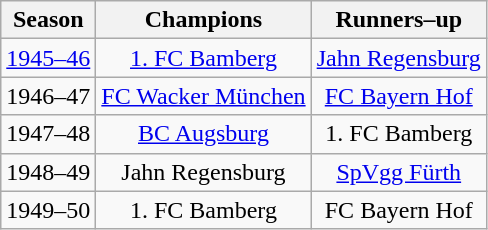<table class="wikitable">
<tr>
<th>Season</th>
<th>Champions</th>
<th>Runners–up</th>
</tr>
<tr align="center">
<td><a href='#'>1945–46</a></td>
<td><a href='#'>1. FC Bamberg</a></td>
<td><a href='#'>Jahn Regensburg</a></td>
</tr>
<tr align="center">
<td>1946–47</td>
<td><a href='#'>FC Wacker München</a></td>
<td><a href='#'>FC Bayern Hof</a></td>
</tr>
<tr align="center">
<td>1947–48</td>
<td><a href='#'>BC Augsburg</a></td>
<td>1. FC Bamberg</td>
</tr>
<tr align="center">
<td>1948–49</td>
<td>Jahn Regensburg</td>
<td><a href='#'>SpVgg Fürth</a></td>
</tr>
<tr align="center">
<td>1949–50</td>
<td>1. FC Bamberg</td>
<td>FC Bayern Hof</td>
</tr>
</table>
